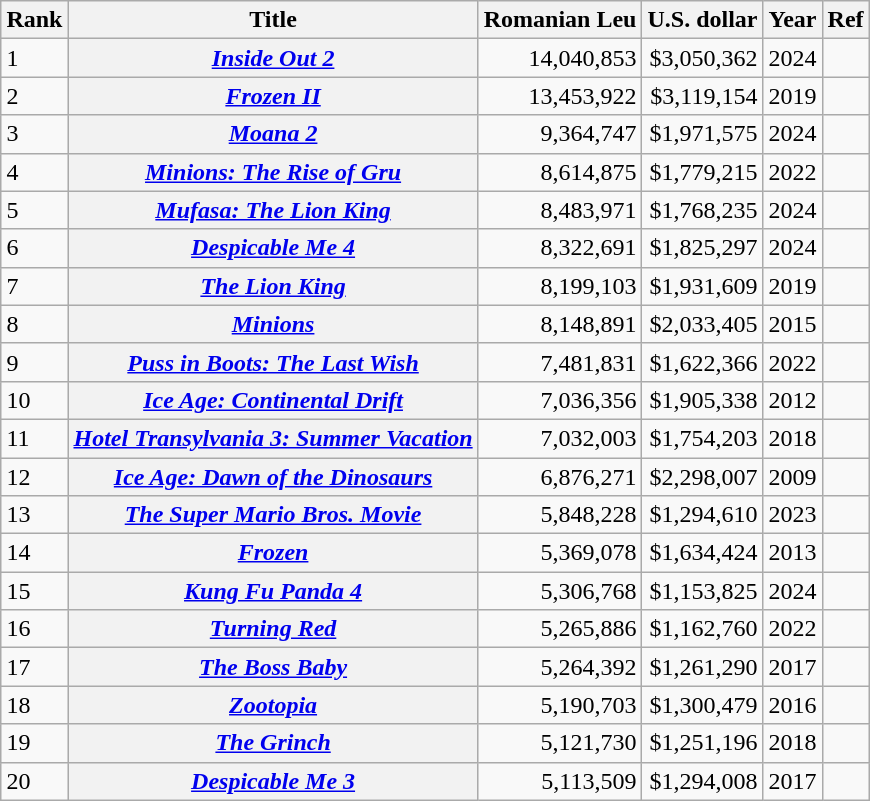<table class="wikitable sortable plainrowheaders" style="margin:auto; margin:auto;">
<tr>
<th scope="col">Rank</th>
<th scope="col">Title</th>
<th scope="col">Romanian Leu</th>
<th scope="col">U.S. dollar</th>
<th scope="col">Year</th>
<th scope="col" class="unsortable">Ref</th>
</tr>
<tr>
<td>1</td>
<th scope="row"><em><a href='#'>Inside Out 2</a></em></th>
<td align="right">14,040,853</td>
<td align="right">$3,050,362</td>
<td style="text-align:center;">2024</td>
<td style="text-align:center;"></td>
</tr>
<tr>
<td>2</td>
<th scope="row"><em><a href='#'>Frozen II</a></em></th>
<td align="right">13,453,922</td>
<td align="right">$3,119,154</td>
<td style="text-align:center;">2019</td>
<td style="text-align:center;"></td>
</tr>
<tr>
<td>3</td>
<th scope="row"><em><a href='#'>Moana 2</a></em></th>
<td align="right">9,364,747</td>
<td align="right">$1,971,575</td>
<td style="text-align:center;">2024</td>
<td style="text-align:center;"></td>
</tr>
<tr>
<td>4</td>
<th scope="row"><em><a href='#'>Minions: The Rise of Gru</a></em></th>
<td align="right">8,614,875</td>
<td align="right">$1,779,215</td>
<td style="text-align:center;">2022</td>
<td style="text-align:center;"></td>
</tr>
<tr>
<td>5</td>
<th scope="row"><em><a href='#'>Mufasa: The Lion King</a></em></th>
<td align="right">8,483,971</td>
<td align="right">$1,768,235</td>
<td style="text-align:center;">2024</td>
<td style="text-align:center;"></td>
</tr>
<tr>
<td>6</td>
<th scope="row"><em><a href='#'>Despicable Me 4</a></em></th>
<td align="right">8,322,691</td>
<td align="right">$1,825,297</td>
<td style="text-align:center;">2024</td>
<td style="text-align:center;"></td>
</tr>
<tr>
<td>7</td>
<th scope="row"><em><a href='#'>The Lion King</a></em></th>
<td align="right">8,199,103</td>
<td align="right">$1,931,609</td>
<td style="text-align:center;">2019</td>
<td style="text-align:center;"></td>
</tr>
<tr>
<td>8</td>
<th scope="row"><em><a href='#'>Minions</a></em></th>
<td align="right">8,148,891</td>
<td align="right">$2,033,405</td>
<td style="text-align:center;">2015</td>
<td style="text-align:center;"></td>
</tr>
<tr>
<td>9</td>
<th scope="row"><em><a href='#'>Puss in Boots: The Last Wish</a></em></th>
<td align="right">7,481,831</td>
<td align="right">$1,622,366</td>
<td style="text-align:center;">2022</td>
<td style="text-align:center;"></td>
</tr>
<tr>
<td>10</td>
<th scope="row"><em><a href='#'>Ice Age: Continental Drift</a></em></th>
<td align="right">7,036,356</td>
<td align="right">$1,905,338</td>
<td style="text-align:center;">2012</td>
<td style="text-align:center;"></td>
</tr>
<tr>
<td>11</td>
<th scope="row"><em><a href='#'>Hotel Transylvania 3: Summer Vacation</a></em></th>
<td align="right">7,032,003</td>
<td align="right">$1,754,203</td>
<td style="text-align:center;">2018</td>
<td style="text-align:center;"></td>
</tr>
<tr>
<td>12</td>
<th scope="row"><em><a href='#'>Ice Age: Dawn of the Dinosaurs</a></em></th>
<td align="right">6,876,271</td>
<td align="right">$2,298,007</td>
<td style="text-align:center;">2009</td>
<td style="text-align:center;"></td>
</tr>
<tr>
<td>13</td>
<th scope="row"><em><a href='#'>The Super Mario Bros. Movie</a></em></th>
<td align="right">5,848,228</td>
<td align="right">$1,294,610</td>
<td style="text-align:center;">2023</td>
<td style="text-align:center;"></td>
</tr>
<tr>
<td>14</td>
<th scope="row"><em><a href='#'>Frozen</a></em></th>
<td align="right">5,369,078</td>
<td align="right">$1,634,424</td>
<td style="text-align:center;">2013</td>
<td style="text-align:center;"></td>
</tr>
<tr>
<td>15</td>
<th scope="row"><em><a href='#'>Kung Fu Panda 4</a></em></th>
<td align="right">5,306,768</td>
<td align="right">$1,153,825</td>
<td style="text-align:center;">2024</td>
<td style="text-align:center;"></td>
</tr>
<tr>
<td>16</td>
<th scope="row"><em><a href='#'>Turning Red</a></em></th>
<td align="right">5,265,886</td>
<td align="right">$1,162,760</td>
<td style="text-align:center;">2022</td>
<td style="text-align:center;"></td>
</tr>
<tr>
<td>17</td>
<th scope="row"><em><a href='#'>The Boss Baby</a></em></th>
<td align="right">5,264,392</td>
<td align="right">$1,261,290</td>
<td style="text-align:center;">2017</td>
<td style="text-align:center;"></td>
</tr>
<tr>
<td>18</td>
<th scope="row"><em><a href='#'>Zootopia</a></em></th>
<td align="right">5,190,703</td>
<td align="right">$1,300,479</td>
<td style="text-align:center;">2016</td>
<td style="text-align:center;"></td>
</tr>
<tr>
<td>19</td>
<th scope="row"><em><a href='#'>The Grinch</a></em></th>
<td align="right">5,121,730</td>
<td align="right">$1,251,196</td>
<td style="text-align:center;">2018</td>
<td style="text-align:center;"></td>
</tr>
<tr>
<td>20</td>
<th scope="row"><em><a href='#'>Despicable Me 3</a></em></th>
<td align="right">5,113,509</td>
<td align="right">$1,294,008</td>
<td style="text-align:center;">2017</td>
<td style="text-align:center;"></td>
</tr>
</table>
